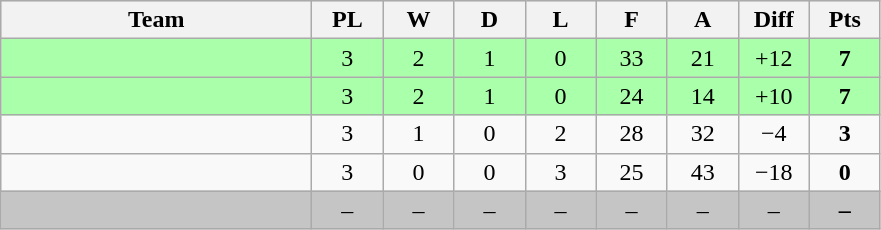<table class=wikitable style="text-align:center">
<tr bgcolor="#DCDCDC">
<th width=200>Team</th>
<th width=40>PL</th>
<th width=40>W</th>
<th width=40>D</th>
<th width=40>L</th>
<th width=40>F</th>
<th width=40>A</th>
<th width=40>Diff</th>
<th width=40>Pts</th>
</tr>
<tr bgcolor=#AAFFAA>
<td align=left></td>
<td>3</td>
<td>2</td>
<td>1</td>
<td>0</td>
<td>33</td>
<td>21</td>
<td>+12</td>
<td><strong>7</strong></td>
</tr>
<tr bgcolor=#AAFFAA>
<td align=left></td>
<td>3</td>
<td>2</td>
<td>1</td>
<td>0</td>
<td>24</td>
<td>14</td>
<td>+10</td>
<td><strong>7</strong></td>
</tr>
<tr>
<td align=left></td>
<td>3</td>
<td>1</td>
<td>0</td>
<td>2</td>
<td>28</td>
<td>32</td>
<td>−4</td>
<td><strong>3</strong></td>
</tr>
<tr>
<td align=left></td>
<td>3</td>
<td>0</td>
<td>0</td>
<td>3</td>
<td>25</td>
<td>43</td>
<td>−18</td>
<td><strong>0</strong></td>
</tr>
<tr style="background:#c5c5c5;">
<td align=left></td>
<td>–</td>
<td>–</td>
<td>–</td>
<td>–</td>
<td>–</td>
<td>–</td>
<td>–</td>
<td><strong>–</strong></td>
</tr>
</table>
